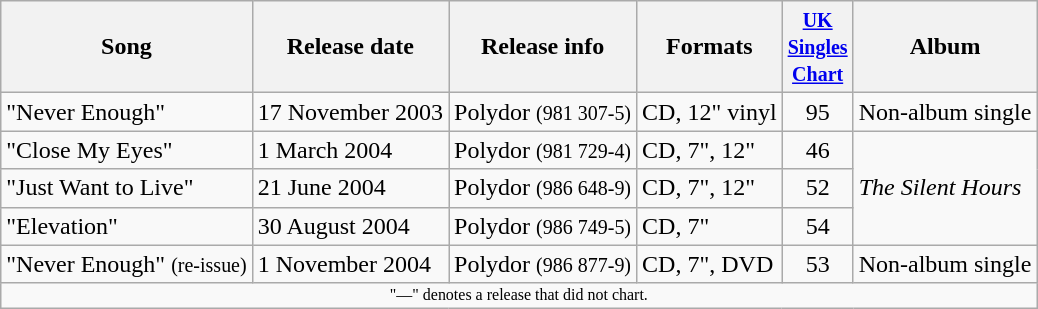<table class="wikitable">
<tr>
<th align="center" valign="center">Song</th>
<th align="center" valign="center">Release date</th>
<th align="center" valign="center">Release info</th>
<th align="center" valign="center">Formats</th>
<th align="center" valign="center" width="40"><small><a href='#'>UK Singles Chart</a></small></th>
<th align="center" valign="center">Album</th>
</tr>
<tr>
<td align="left" valign="top">"Never Enough"</td>
<td align="left" valign="top">17 November 2003</td>
<td align="left" valign="top">Polydor <small>(981 307-5)</small></td>
<td align="left" valign="top">CD, 12" vinyl</td>
<td align="center" valign="top">95</td>
<td align="left" valign="top">Non-album single</td>
</tr>
<tr>
<td align="left" valign="top">"Close My Eyes"</td>
<td align="left" valign="top">1 March 2004</td>
<td align="left" valign="top">Polydor <small>(981 729-4)</small></td>
<td align="left" valign="top">CD, 7", 12"</td>
<td align="center" valign="top">46</td>
<td align="left" rowspan="3"><em>The Silent Hours</em></td>
</tr>
<tr>
<td align="left" valign="top">"Just Want to Live"</td>
<td align="left" valign="top">21 June 2004</td>
<td align="left" valign="top">Polydor <small>(986 648-9)</small></td>
<td align="left" valign="top">CD, 7", 12"</td>
<td align="center" valign="top">52</td>
</tr>
<tr>
<td align="left" valign="top">"Elevation"</td>
<td align="left" valign="top">30 August 2004</td>
<td align="left" valign="top">Polydor <small>(986 749-5)</small></td>
<td align="left" valign="top">CD, 7"</td>
<td align="center" valign="top">54</td>
</tr>
<tr>
<td align="left" valign="top">"Never Enough" <small>(re-issue)</small></td>
<td align="left" valign="top">1 November 2004</td>
<td align="left" valign="top">Polydor <small>(986 877-9)</small></td>
<td align="left" valign="top">CD, 7", DVD</td>
<td align="center" valign="top">53</td>
<td align="left" valign="top">Non-album single</td>
</tr>
<tr>
<td align="center" colspan="6" style="font-size: 8pt">"—" denotes a release that did not chart.</td>
</tr>
</table>
